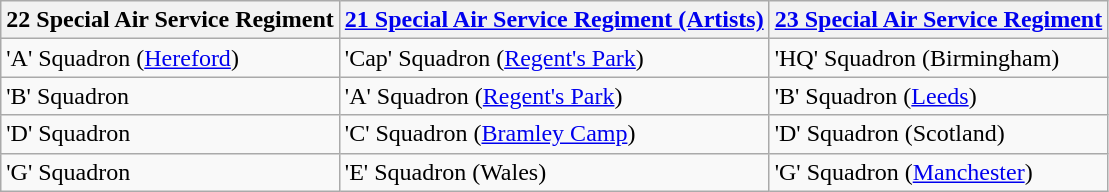<table class="wikitable">
<tr>
<th>22 Special Air Service Regiment</th>
<th><a href='#'>21 Special Air Service Regiment (Artists)</a></th>
<th><a href='#'>23 Special Air Service Regiment</a></th>
</tr>
<tr>
<td>'A' Squadron (<a href='#'>Hereford</a>)</td>
<td>'Cap' Squadron (<a href='#'>Regent's Park</a>)</td>
<td>'HQ' Squadron (Birmingham)</td>
</tr>
<tr>
<td>'B' Squadron</td>
<td>'A' Squadron (<a href='#'>Regent's Park</a>)</td>
<td>'B' Squadron (<a href='#'>Leeds</a>)</td>
</tr>
<tr>
<td>'D' Squadron</td>
<td>'C' Squadron (<a href='#'>Bramley Camp</a>)</td>
<td>'D' Squadron (Scotland)</td>
</tr>
<tr>
<td>'G' Squadron</td>
<td>'E' Squadron (Wales)</td>
<td>'G' Squadron (<a href='#'>Manchester</a>)</td>
</tr>
</table>
